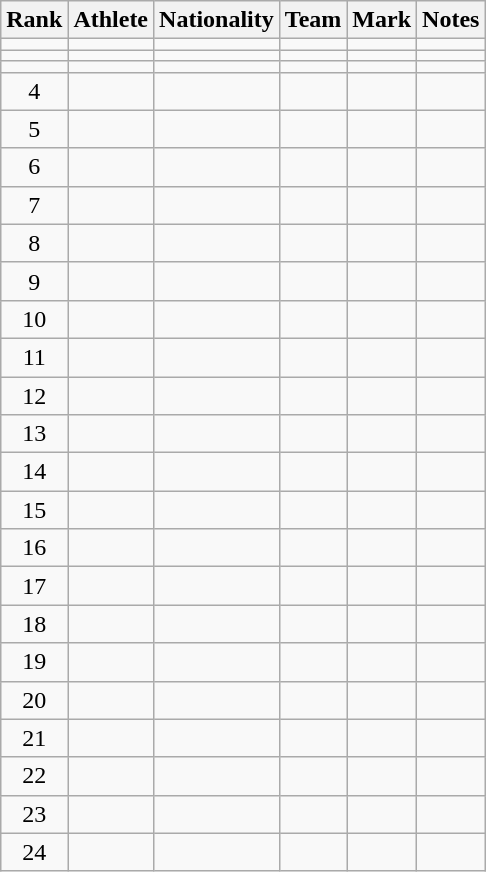<table class="wikitable sortable plainrowheaders" style="text-align:center">
<tr>
<th scope="col">Rank</th>
<th scope="col">Athlete</th>
<th scope="col">Nationality</th>
<th scope="col">Team</th>
<th scope="col">Mark</th>
<th scope="col">Notes</th>
</tr>
<tr>
<td></td>
<td align=left></td>
<td align=left></td>
<td></td>
<td></td>
<td></td>
</tr>
<tr>
<td></td>
<td align=left></td>
<td align=left></td>
<td></td>
<td></td>
<td></td>
</tr>
<tr>
<td></td>
<td align=left></td>
<td align=left></td>
<td></td>
<td></td>
<td></td>
</tr>
<tr>
<td>4</td>
<td align=left></td>
<td align=left></td>
<td></td>
<td></td>
<td></td>
</tr>
<tr>
<td>5</td>
<td align=left></td>
<td align=left></td>
<td></td>
<td></td>
<td></td>
</tr>
<tr>
<td>6</td>
<td align=left></td>
<td align=left></td>
<td></td>
<td></td>
<td></td>
</tr>
<tr>
<td>7</td>
<td align=left></td>
<td align=left></td>
<td></td>
<td></td>
<td></td>
</tr>
<tr>
<td>8</td>
<td align=left></td>
<td align=left></td>
<td></td>
<td></td>
<td></td>
</tr>
<tr>
<td>9</td>
<td align=left></td>
<td align=left></td>
<td></td>
<td></td>
<td></td>
</tr>
<tr>
<td>10</td>
<td align=left></td>
<td align=left></td>
<td></td>
<td></td>
<td></td>
</tr>
<tr>
<td>11</td>
<td align=left></td>
<td align=left></td>
<td></td>
<td></td>
<td></td>
</tr>
<tr>
<td>12</td>
<td align=left></td>
<td align=left></td>
<td></td>
<td></td>
<td></td>
</tr>
<tr>
<td>13</td>
<td align=left></td>
<td align=left></td>
<td></td>
<td></td>
<td></td>
</tr>
<tr>
<td>14</td>
<td align=left></td>
<td align=left></td>
<td></td>
<td></td>
<td></td>
</tr>
<tr>
<td>15</td>
<td align=left></td>
<td align=left></td>
<td></td>
<td></td>
<td></td>
</tr>
<tr>
<td>16</td>
<td align=left></td>
<td align=left></td>
<td></td>
<td></td>
<td></td>
</tr>
<tr>
<td>17</td>
<td align=left></td>
<td align=left></td>
<td></td>
<td></td>
<td></td>
</tr>
<tr>
<td>18</td>
<td align=left></td>
<td align=left></td>
<td></td>
<td></td>
<td></td>
</tr>
<tr>
<td>19</td>
<td align=left></td>
<td align=left></td>
<td></td>
<td></td>
<td></td>
</tr>
<tr>
<td>20</td>
<td align=left></td>
<td align=left></td>
<td></td>
<td></td>
<td></td>
</tr>
<tr>
<td>21</td>
<td align=left></td>
<td align=left></td>
<td></td>
<td></td>
<td></td>
</tr>
<tr>
<td>22</td>
<td align=left></td>
<td align=left></td>
<td></td>
<td></td>
<td></td>
</tr>
<tr>
<td>23</td>
<td align=left></td>
<td align=left></td>
<td></td>
<td></td>
<td></td>
</tr>
<tr>
<td>24</td>
<td align=left></td>
<td align=left></td>
<td></td>
<td></td>
<td></td>
</tr>
</table>
